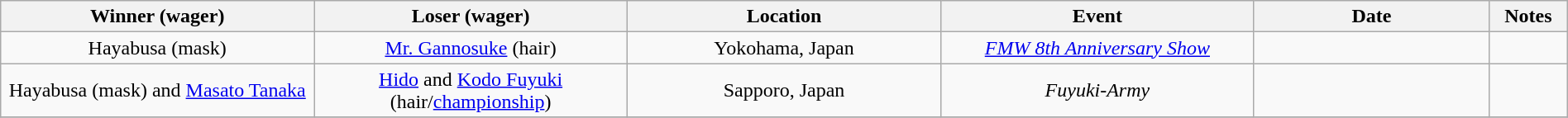<table class="wikitable sortable" width=100%  style="text-align: center">
<tr>
<th width=20% scope="col">Winner (wager)</th>
<th width=20% scope="col">Loser (wager)</th>
<th width=20% scope="col">Location</th>
<th width=20% scope="col">Event</th>
<th width=15% scope="col">Date</th>
<th class="unsortable" width=5% scope="col">Notes</th>
</tr>
<tr>
<td>Hayabusa (mask)</td>
<td><a href='#'>Mr. Gannosuke</a> (hair)</td>
<td>Yokohama, Japan</td>
<td><em><a href='#'>FMW 8th Anniversary Show</a></em></td>
<td></td>
<td></td>
</tr>
<tr>
<td>Hayabusa (mask) and <a href='#'>Masato Tanaka</a></td>
<td><a href='#'>Hido</a> and <a href='#'>Kodo Fuyuki</a> (hair/<a href='#'>championship</a>)</td>
<td>Sapporo, Japan</td>
<td><em>Fuyuki-Army</em></td>
<td></td>
<td></td>
</tr>
<tr>
</tr>
</table>
